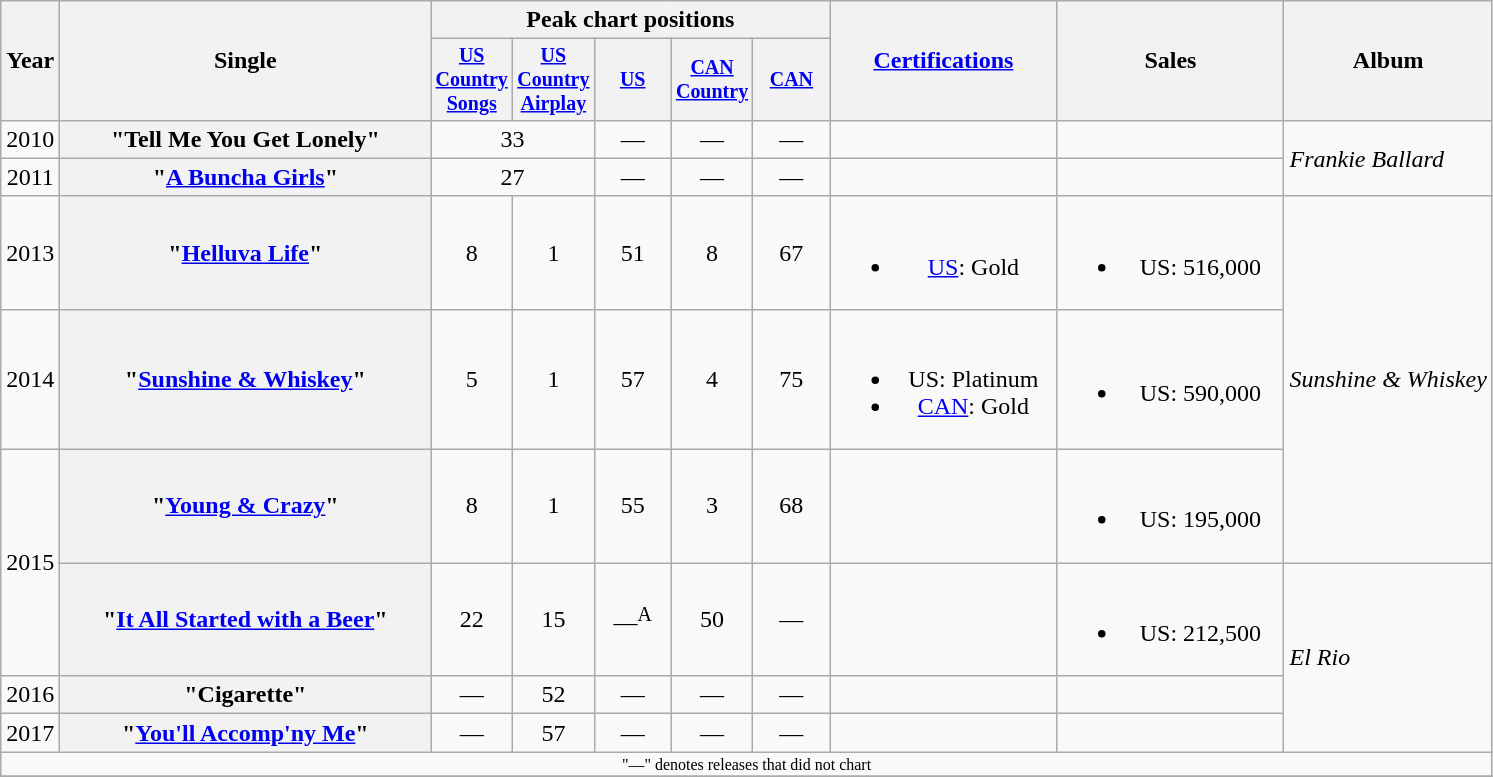<table class="wikitable plainrowheaders" style="text-align:center;">
<tr>
<th rowspan="2">Year</th>
<th rowspan="2" style="width:15em;">Single</th>
<th colspan="5">Peak chart positions</th>
<th rowspan="2" style="width:9em;"><a href='#'>Certifications</a></th>
<th rowspan="2" style="width:9em;">Sales</th>
<th rowspan="2">Album</th>
</tr>
<tr style="font-size:smaller;">
<th width="45"><a href='#'>US Country Songs</a><br></th>
<th width="45"><a href='#'>US Country Airplay</a><br></th>
<th width="45"><a href='#'>US</a><br></th>
<th width="45"><a href='#'>CAN Country</a><br></th>
<th width="45"><a href='#'>CAN</a><br></th>
</tr>
<tr>
<td>2010</td>
<th scope="row">"Tell Me You Get Lonely"</th>
<td colspan="2">33</td>
<td>—</td>
<td>—</td>
<td>—</td>
<td></td>
<td></td>
<td align="left" rowspan="2"><em>Frankie Ballard</em></td>
</tr>
<tr>
<td>2011</td>
<th scope="row">"<a href='#'>A Buncha Girls</a>"</th>
<td colspan="2">27</td>
<td>—</td>
<td>—</td>
<td>—</td>
<td></td>
<td></td>
</tr>
<tr>
<td>2013</td>
<th scope="row">"<a href='#'>Helluva Life</a>"</th>
<td>8</td>
<td>1</td>
<td>51</td>
<td>8</td>
<td>67</td>
<td><br><ul><li><a href='#'>US</a>: Gold</li></ul></td>
<td><br><ul><li>US: 516,000</li></ul></td>
<td align="left" rowspan="3"><em>Sunshine & Whiskey</em></td>
</tr>
<tr>
<td>2014</td>
<th scope="row">"<a href='#'>Sunshine & Whiskey</a>"</th>
<td>5</td>
<td>1</td>
<td>57</td>
<td>4</td>
<td>75</td>
<td><br><ul><li>US: Platinum</li><li><a href='#'>CAN</a>: Gold</li></ul></td>
<td><br><ul><li>US: 590,000</li></ul></td>
</tr>
<tr>
<td rowspan="2">2015</td>
<th scope="row">"<a href='#'>Young & Crazy</a>"</th>
<td>8</td>
<td>1</td>
<td>55</td>
<td>3</td>
<td>68</td>
<td></td>
<td><br><ul><li>US: 195,000</li></ul></td>
</tr>
<tr>
<th scope="row">"<a href='#'>It All Started with a Beer</a>"</th>
<td>22</td>
<td>15</td>
<td>—<sup>A</sup></td>
<td>50</td>
<td>—</td>
<td></td>
<td><br><ul><li>US: 212,500</li></ul></td>
<td align="left" rowspan="3"><em>El Rio</em></td>
</tr>
<tr>
<td>2016</td>
<th scope="row">"Cigarette"</th>
<td>—</td>
<td>52</td>
<td>—</td>
<td>—</td>
<td>—</td>
<td></td>
<td></td>
</tr>
<tr>
<td>2017</td>
<th scope="row">"<a href='#'>You'll Accomp'ny Me</a>"</th>
<td>—</td>
<td>57</td>
<td>—</td>
<td>—</td>
<td>—</td>
<td></td>
<td></td>
</tr>
<tr>
<td colspan="10" style="font-size:8pt">"—" denotes releases that did not chart</td>
</tr>
<tr>
</tr>
</table>
